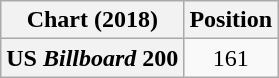<table class="wikitable plainrowheaders" style="text-align:center">
<tr>
<th scope="col">Chart (2018)</th>
<th scope="col">Position</th>
</tr>
<tr>
<th scope="row">US <em>Billboard</em> 200</th>
<td>161</td>
</tr>
</table>
